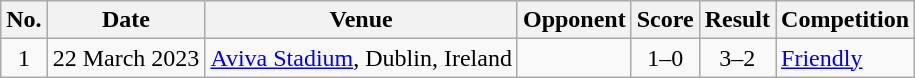<table class="wikitable">
<tr>
<th>No.</th>
<th>Date</th>
<th>Venue</th>
<th>Opponent</th>
<th>Score</th>
<th>Result</th>
<th>Competition</th>
</tr>
<tr>
<td align=center>1</td>
<td>22 March 2023</td>
<td><a href='#'>Aviva Stadium</a>, Dublin, Ireland</td>
<td></td>
<td align=center>1–0</td>
<td align=center>3–2</td>
<td><a href='#'>Friendly</a></td>
</tr>
</table>
